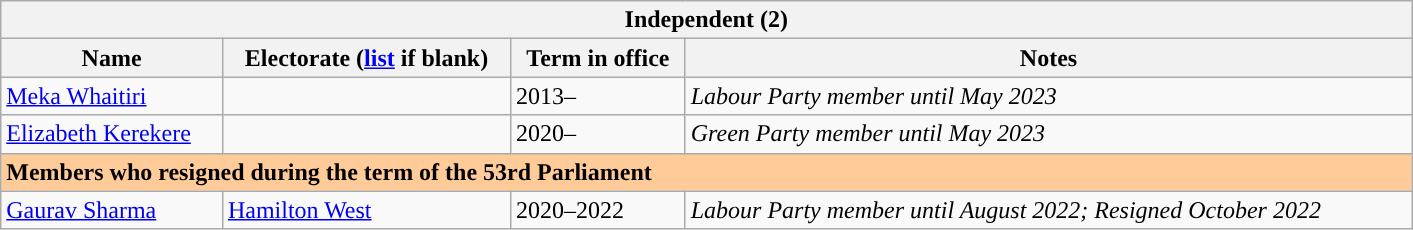<table role="presentation" class="wikitable mw-collapsible mw-collapsed">
<tr>
<th colspan="6" style="width: 700pt; background: ">Independent (2)</th>
</tr>
<tr>
<th>Name</th>
<th>Electorate (<a href='#'>list</a> if blank)</th>
<th>Term in office</th>
<th>Notes</th>
</tr>
<tr>
<td><a href='#'>Meka Whaitiri</a></td>
<td></td>
<td>2013–</td>
<td><em>Labour Party member until May 2023</em></td>
</tr>
<tr>
<td><a href='#'>Elizabeth Kerekere</a></td>
<td></td>
<td>2020–</td>
<td><em>Green Party member until May 2023</em></td>
</tr>
<tr>
<td bgcolor=#ffcc99 colspan=6><strong>Members who resigned during the term of the 53rd Parliament</strong></td>
</tr>
<tr>
<td><a href='#'>Gaurav Sharma</a></td>
<td><a href='#'>Hamilton West</a></td>
<td>2020–2022</td>
<td><em>Labour Party member until August 2022; Resigned October 2022</em></td>
</tr>
</table>
